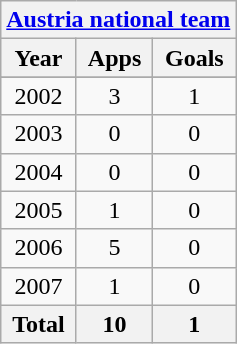<table class="wikitable" style="text-align:center">
<tr>
<th colspan=3><a href='#'>Austria national team</a></th>
</tr>
<tr>
<th>Year</th>
<th>Apps</th>
<th>Goals</th>
</tr>
<tr>
</tr>
<tr>
<td>2002</td>
<td>3</td>
<td>1</td>
</tr>
<tr>
<td>2003</td>
<td>0</td>
<td>0</td>
</tr>
<tr>
<td>2004</td>
<td>0</td>
<td>0</td>
</tr>
<tr>
<td>2005</td>
<td>1</td>
<td>0</td>
</tr>
<tr>
<td>2006</td>
<td>5</td>
<td>0</td>
</tr>
<tr>
<td>2007</td>
<td>1</td>
<td>0</td>
</tr>
<tr>
<th>Total</th>
<th>10</th>
<th>1</th>
</tr>
</table>
